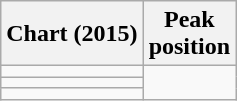<table class="wikitable sortable">
<tr>
<th>Chart (2015)</th>
<th>Peak<br>position</th>
</tr>
<tr>
<td></td>
</tr>
<tr>
<td></td>
</tr>
<tr>
<td></td>
</tr>
</table>
